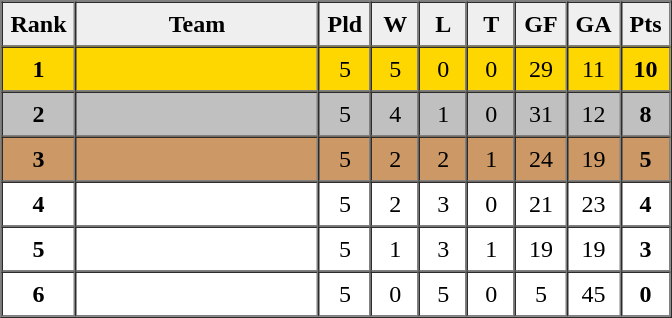<table border=1 cellpadding=5 cellspacing=0>
<tr>
<th bgcolor="#efefef" width="20">Rank</th>
<th bgcolor="#efefef" width="150">Team</th>
<th bgcolor="#efefef" width="20">Pld</th>
<th bgcolor="#efefef" width="20">W</th>
<th bgcolor="#efefef" width="20">L</th>
<th bgcolor="#efefef" width="20">T</th>
<th bgcolor="#efefef" width="20">GF</th>
<th bgcolor="#efefef" width="20">GA</th>
<th bgcolor="#efefef" width="20">Pts</th>
</tr>
<tr align=center bgcolor="gold">
<td><strong>1</strong></td>
<td align=left></td>
<td>5</td>
<td>5</td>
<td>0</td>
<td>0</td>
<td>29</td>
<td>11</td>
<td><strong>10</strong></td>
</tr>
<tr align=center bgcolor="silver">
<td><strong>2</strong></td>
<td align=left></td>
<td>5</td>
<td>4</td>
<td>1</td>
<td>0</td>
<td>31</td>
<td>12</td>
<td><strong>8</strong></td>
</tr>
<tr align=center bgcolor="#c96">
<td><strong>3</strong></td>
<td align=left></td>
<td>5</td>
<td>2</td>
<td>2</td>
<td>1</td>
<td>24</td>
<td>19</td>
<td><strong>5</strong></td>
</tr>
<tr align=center>
<td><strong>4</strong></td>
<td align=left></td>
<td>5</td>
<td>2</td>
<td>3</td>
<td>0</td>
<td>21</td>
<td>23</td>
<td><strong>4</strong></td>
</tr>
<tr align=center>
<td><strong>5</strong></td>
<td align=left></td>
<td>5</td>
<td>1</td>
<td>3</td>
<td>1</td>
<td>19</td>
<td>19</td>
<td><strong>3</strong></td>
</tr>
<tr align=center>
<td><strong>6</strong></td>
<td align=left></td>
<td>5</td>
<td>0</td>
<td>5</td>
<td>0</td>
<td>5</td>
<td>45</td>
<td><strong>0</strong></td>
</tr>
</table>
